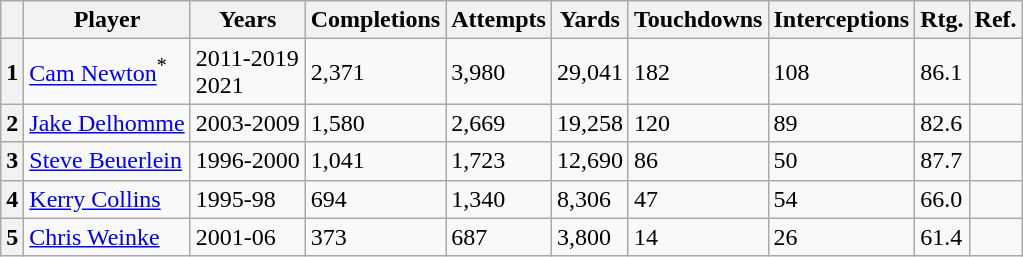<table class="plainrowheaders sortable wikitable">
<tr>
<th scope="col" data-sort-type="number" class="unsortable"></th>
<th scope="col">Player</th>
<th scope="col">Years</th>
<th scope="col">Completions</th>
<th scope="col">Attempts</th>
<th scope="col">Yards</th>
<th scope="col">Touchdowns</th>
<th scope="col">Interceptions</th>
<th scope="col">Rtg.</th>
<th scope="col" class="unsortable">Ref.</th>
</tr>
<tr>
<th scope=row>1</th>
<td><a href='#'>Cam Newton</a><sup>*</sup></td>
<td>2011-2019<br>2021</td>
<td>2,371</td>
<td>3,980</td>
<td>29,041</td>
<td>182</td>
<td>108</td>
<td>86.1</td>
<td></td>
</tr>
<tr>
<th scope=row>2</th>
<td><a href='#'>Jake Delhomme</a></td>
<td>2003-2009</td>
<td>1,580</td>
<td>2,669</td>
<td>19,258</td>
<td>120</td>
<td>89</td>
<td>82.6</td>
<td></td>
</tr>
<tr>
<th scope=row>3</th>
<td><a href='#'>Steve Beuerlein</a></td>
<td>1996-2000</td>
<td>1,041</td>
<td>1,723</td>
<td>12,690</td>
<td>86</td>
<td>50</td>
<td>87.7</td>
<td></td>
</tr>
<tr>
<th scope=row>4</th>
<td><a href='#'>Kerry Collins</a></td>
<td>1995-98</td>
<td>694</td>
<td>1,340</td>
<td>8,306</td>
<td>47</td>
<td>54</td>
<td>66.0</td>
<td></td>
</tr>
<tr>
<th scope=row>5</th>
<td><a href='#'>Chris Weinke</a></td>
<td>2001-06</td>
<td>373</td>
<td>687</td>
<td>3,800</td>
<td>14</td>
<td>26</td>
<td>61.4</td>
<td></td>
</tr>
</table>
